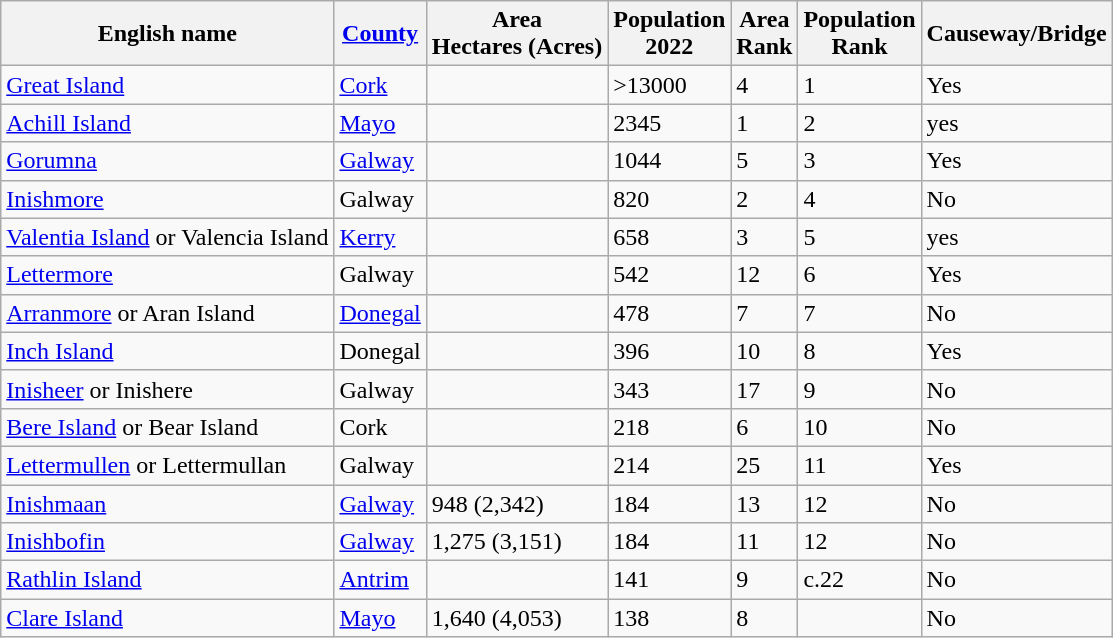<table class="wikitable sortable static-row-numbers static-row-header-text ">
<tr>
<th>English name</th>
<th><a href='#'>County</a></th>
<th data-sort-type="number">Area<br>Hectares (Acres)</th>
<th data-sort-type="number">Population<br>2022</th>
<th data-sort-type="number">Area<br>Rank</th>
<th data-sort-type="number">Population<br>Rank</th>
<th data-sort-type="text">Causeway/Bridge</th>
</tr>
<tr>
<td><a href='#'>Great Island</a></td>
<td><a href='#'>Cork</a></td>
<td></td>
<td>>13000</td>
<td>4</td>
<td>1</td>
<td>Yes</td>
</tr>
<tr>
<td><a href='#'>Achill Island</a></td>
<td><a href='#'>Mayo</a></td>
<td></td>
<td>2345</td>
<td>1</td>
<td>2</td>
<td>yes</td>
</tr>
<tr>
<td><a href='#'>Gorumna</a></td>
<td><a href='#'>Galway</a></td>
<td></td>
<td>1044</td>
<td>5</td>
<td>3</td>
<td>Yes</td>
</tr>
<tr>
<td><a href='#'>Inishmore</a></td>
<td>Galway</td>
<td></td>
<td>820</td>
<td>2</td>
<td>4</td>
<td>No</td>
</tr>
<tr>
<td><a href='#'>Valentia Island</a> or Valencia Island</td>
<td><a href='#'>Kerry</a></td>
<td></td>
<td>658</td>
<td>3</td>
<td>5</td>
<td>yes</td>
</tr>
<tr>
<td><a href='#'>Lettermore</a></td>
<td>Galway</td>
<td></td>
<td>542</td>
<td>12</td>
<td>6</td>
<td>Yes</td>
</tr>
<tr>
<td><a href='#'>Arranmore</a> or Aran Island</td>
<td><a href='#'>Donegal</a></td>
<td></td>
<td>478</td>
<td>7</td>
<td>7</td>
<td>No</td>
</tr>
<tr>
<td><a href='#'>Inch Island</a></td>
<td>Donegal</td>
<td></td>
<td>396</td>
<td>10</td>
<td>8</td>
<td>Yes</td>
</tr>
<tr>
<td><a href='#'>Inisheer</a> or Inishere</td>
<td>Galway</td>
<td></td>
<td>343</td>
<td>17</td>
<td>9</td>
<td>No</td>
</tr>
<tr>
<td><a href='#'>Bere Island</a> or Bear Island</td>
<td>Cork</td>
<td></td>
<td>218</td>
<td>6</td>
<td>10</td>
<td>No</td>
</tr>
<tr>
<td><a href='#'>Lettermullen</a> or Lettermullan</td>
<td>Galway</td>
<td></td>
<td>214</td>
<td>25</td>
<td>11</td>
<td>Yes</td>
</tr>
<tr>
<td><a href='#'>Inishmaan</a></td>
<td><a href='#'>Galway</a></td>
<td>948 (2,342)</td>
<td>184</td>
<td>13</td>
<td>12</td>
<td>No</td>
</tr>
<tr>
<td><a href='#'>Inishbofin</a></td>
<td><a href='#'>Galway</a></td>
<td>1,275 (3,151)</td>
<td>184</td>
<td>11</td>
<td>12</td>
<td>No</td>
</tr>
<tr>
<td><a href='#'>Rathlin Island</a></td>
<td><a href='#'>Antrim</a></td>
<td></td>
<td>  141</td>
<td>9</td>
<td>  c.22</td>
<td>No</td>
</tr>
<tr>
<td><a href='#'>Clare Island</a></td>
<td><a href='#'>Mayo</a></td>
<td>1,640 (4,053)</td>
<td>138</td>
<td>8</td>
<td></td>
<td>No</td>
</tr>
</table>
